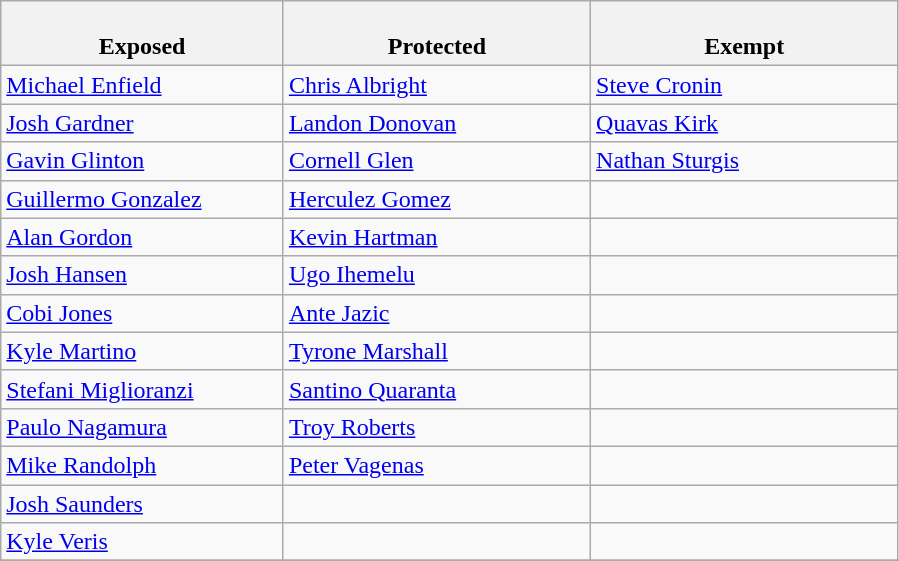<table class="wikitable">
<tr>
<th style="width:23%"><br>Exposed</th>
<th style="width:25%"><br>Protected</th>
<th style="width:25%"><br>Exempt</th>
</tr>
<tr>
<td><a href='#'>Michael Enfield</a></td>
<td><a href='#'>Chris Albright</a></td>
<td><a href='#'>Steve Cronin</a></td>
</tr>
<tr>
<td><a href='#'>Josh Gardner</a></td>
<td><a href='#'>Landon Donovan</a></td>
<td><a href='#'>Quavas Kirk</a></td>
</tr>
<tr>
<td><a href='#'>Gavin Glinton</a></td>
<td><a href='#'>Cornell Glen</a></td>
<td><a href='#'>Nathan Sturgis</a></td>
</tr>
<tr>
<td><a href='#'>Guillermo Gonzalez</a></td>
<td><a href='#'>Herculez Gomez</a></td>
<td></td>
</tr>
<tr>
<td><a href='#'>Alan Gordon</a></td>
<td><a href='#'>Kevin Hartman</a></td>
<td></td>
</tr>
<tr>
<td><a href='#'>Josh Hansen</a></td>
<td><a href='#'>Ugo Ihemelu</a></td>
<td></td>
</tr>
<tr>
<td><a href='#'>Cobi Jones</a></td>
<td><a href='#'>Ante Jazic</a></td>
<td></td>
</tr>
<tr>
<td><a href='#'>Kyle Martino</a></td>
<td><a href='#'>Tyrone Marshall</a></td>
<td></td>
</tr>
<tr>
<td><a href='#'>Stefani Miglioranzi</a></td>
<td><a href='#'>Santino Quaranta</a></td>
<td></td>
</tr>
<tr>
<td><a href='#'>Paulo Nagamura</a></td>
<td><a href='#'>Troy Roberts</a></td>
<td></td>
</tr>
<tr>
<td><a href='#'>Mike Randolph</a></td>
<td><a href='#'>Peter Vagenas</a></td>
<td></td>
</tr>
<tr>
<td><a href='#'>Josh Saunders</a></td>
<td></td>
<td></td>
</tr>
<tr>
<td><a href='#'>Kyle Veris</a></td>
<td></td>
<td></td>
</tr>
<tr>
</tr>
</table>
